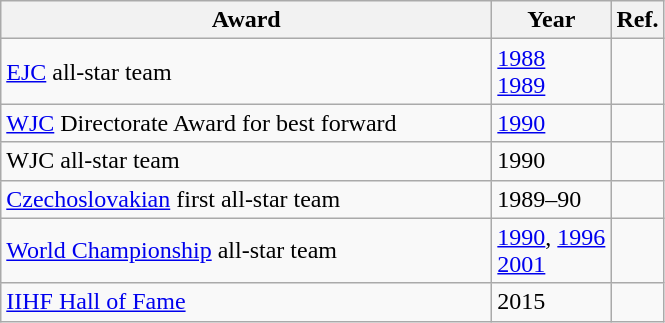<table class="wikitable">
<tr>
<th scope="col" style="width:20em">Award</th>
<th scope="col">Year</th>
<th scope="col">Ref.</th>
</tr>
<tr>
<td><a href='#'>EJC</a> all-star team</td>
<td><a href='#'>1988</a><br><a href='#'>1989</a></td>
<td></td>
</tr>
<tr>
<td><a href='#'>WJC</a> Directorate Award for best forward</td>
<td><a href='#'>1990</a></td>
<td></td>
</tr>
<tr>
<td>WJC all-star team</td>
<td>1990</td>
<td></td>
</tr>
<tr>
<td><a href='#'>Czechoslovakian</a> first all-star team</td>
<td>1989–90</td>
<td></td>
</tr>
<tr>
<td><a href='#'>World Championship</a> all-star team</td>
<td><a href='#'>1990</a>, <a href='#'>1996</a><br><a href='#'>2001</a></td>
<td></td>
</tr>
<tr>
<td><a href='#'>IIHF Hall of Fame</a></td>
<td>2015</td>
<td></td>
</tr>
</table>
